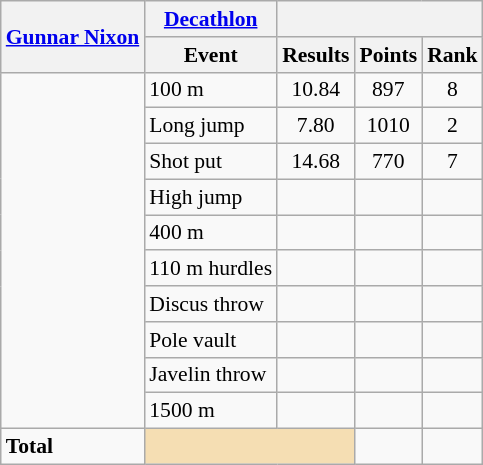<table class=wikitable style="font-size:90%;">
<tr>
<th rowspan="2"><a href='#'>Gunnar Nixon</a></th>
<th><a href='#'>Decathlon</a></th>
<th colspan="3"></th>
</tr>
<tr>
<th>Event</th>
<th>Results</th>
<th>Points</th>
<th>Rank</th>
</tr>
<tr style="border-top: single;">
<td rowspan="10"></td>
<td>100 m</td>
<td align=center>10.84</td>
<td align=center>897</td>
<td align=center>8</td>
</tr>
<tr>
<td>Long jump</td>
<td align=center>7.80</td>
<td align=center>1010</td>
<td align=center>2</td>
</tr>
<tr>
<td>Shot put</td>
<td align=center>14.68</td>
<td align=center>770</td>
<td align=center>7</td>
</tr>
<tr>
<td>High jump</td>
<td align=center></td>
<td align=center></td>
<td align=center></td>
</tr>
<tr>
<td>400 m</td>
<td align=center></td>
<td align=center></td>
<td align=center></td>
</tr>
<tr>
<td>110 m hurdles</td>
<td align=center></td>
<td align=center></td>
<td align=center></td>
</tr>
<tr>
<td>Discus throw</td>
<td align=center></td>
<td align=center></td>
<td align=center></td>
</tr>
<tr>
<td>Pole vault</td>
<td align=center></td>
<td align=center></td>
<td align=center></td>
</tr>
<tr>
<td>Javelin throw</td>
<td align=center></td>
<td align=center></td>
<td align=center></td>
</tr>
<tr>
<td>1500 m</td>
<td align=center></td>
<td align=center></td>
<td align=center></td>
</tr>
<tr style="border-top: single;">
<td><strong>Total</strong></td>
<td colspan="2" style="background:wheat;"></td>
<td align=center></td>
<td align=center></td>
</tr>
</table>
